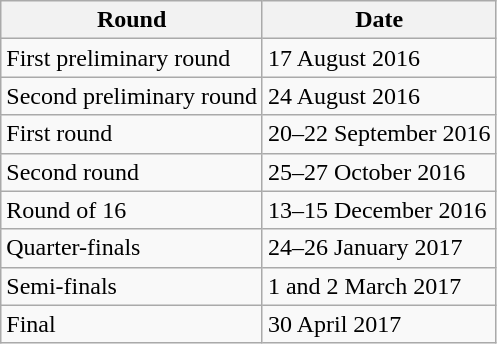<table class="wikitable">
<tr>
<th>Round</th>
<th>Date</th>
</tr>
<tr>
<td>First preliminary round</td>
<td>17 August 2016</td>
</tr>
<tr>
<td>Second preliminary round</td>
<td>24 August 2016</td>
</tr>
<tr>
<td>First round</td>
<td>20–22 September 2016</td>
</tr>
<tr>
<td>Second round</td>
<td>25–27 October 2016</td>
</tr>
<tr>
<td>Round of 16</td>
<td>13–15 December 2016</td>
</tr>
<tr>
<td>Quarter-finals</td>
<td>24–26 January 2017</td>
</tr>
<tr>
<td>Semi-finals</td>
<td>1 and 2 March 2017</td>
</tr>
<tr>
<td>Final</td>
<td>30 April 2017</td>
</tr>
</table>
